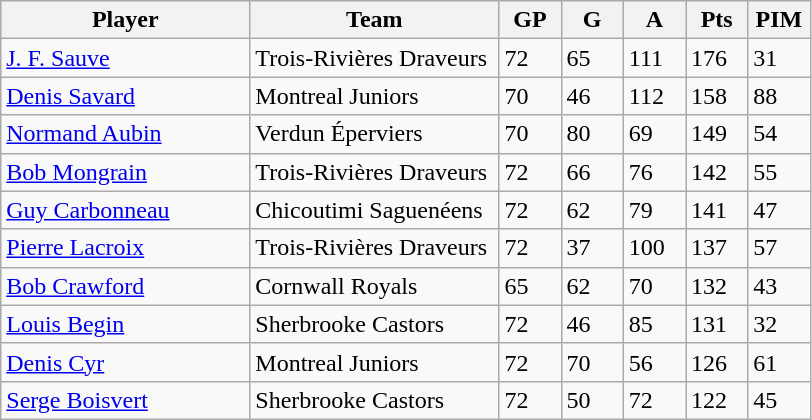<table class="wikitable">
<tr>
<th bgcolor="#DDDDFF" width="30%">Player</th>
<th bgcolor="#DDDDFF" width="30%">Team</th>
<th bgcolor="#DDDDFF" width="7.5%">GP</th>
<th bgcolor="#DDDDFF" width="7.5%">G</th>
<th bgcolor="#DDDDFF" width="7.5%">A</th>
<th bgcolor="#DDDDFF" width="7.5%">Pts</th>
<th bgcolor="#DDDDFF" width="7.5%">PIM</th>
</tr>
<tr>
<td><a href='#'>J. F. Sauve</a></td>
<td>Trois-Rivières Draveurs</td>
<td>72</td>
<td>65</td>
<td>111</td>
<td>176</td>
<td>31</td>
</tr>
<tr>
<td><a href='#'>Denis Savard</a></td>
<td>Montreal Juniors</td>
<td>70</td>
<td>46</td>
<td>112</td>
<td>158</td>
<td>88</td>
</tr>
<tr>
<td><a href='#'>Normand Aubin</a></td>
<td>Verdun Éperviers</td>
<td>70</td>
<td>80</td>
<td>69</td>
<td>149</td>
<td>54</td>
</tr>
<tr>
<td><a href='#'>Bob Mongrain</a></td>
<td>Trois-Rivières Draveurs</td>
<td>72</td>
<td>66</td>
<td>76</td>
<td>142</td>
<td>55</td>
</tr>
<tr>
<td><a href='#'>Guy Carbonneau</a></td>
<td>Chicoutimi Saguenéens</td>
<td>72</td>
<td>62</td>
<td>79</td>
<td>141</td>
<td>47</td>
</tr>
<tr>
<td><a href='#'>Pierre Lacroix</a></td>
<td>Trois-Rivières Draveurs</td>
<td>72</td>
<td>37</td>
<td>100</td>
<td>137</td>
<td>57</td>
</tr>
<tr>
<td><a href='#'>Bob Crawford</a></td>
<td>Cornwall Royals</td>
<td>65</td>
<td>62</td>
<td>70</td>
<td>132</td>
<td>43</td>
</tr>
<tr>
<td><a href='#'>Louis Begin</a></td>
<td>Sherbrooke Castors</td>
<td>72</td>
<td>46</td>
<td>85</td>
<td>131</td>
<td>32</td>
</tr>
<tr>
<td><a href='#'>Denis Cyr</a></td>
<td>Montreal Juniors</td>
<td>72</td>
<td>70</td>
<td>56</td>
<td>126</td>
<td>61</td>
</tr>
<tr>
<td><a href='#'>Serge Boisvert</a></td>
<td>Sherbrooke Castors</td>
<td>72</td>
<td>50</td>
<td>72</td>
<td>122</td>
<td>45</td>
</tr>
</table>
